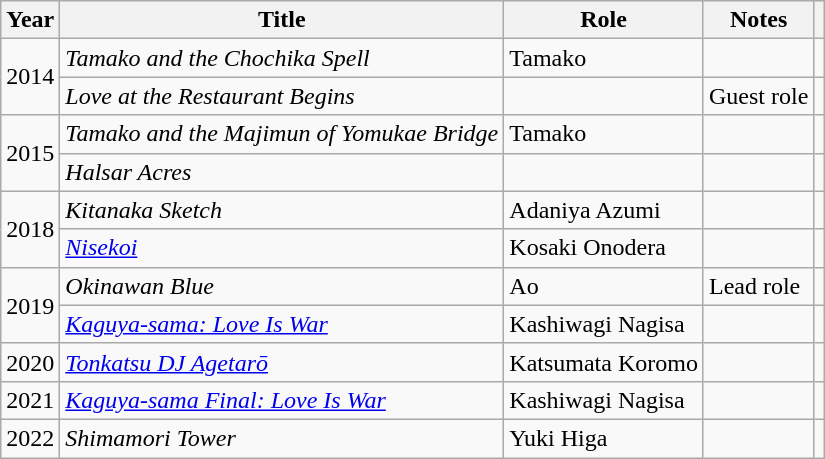<table class="wikitable sortable">
<tr>
<th>Year</th>
<th>Title</th>
<th>Role</th>
<th class="unsortable">Notes</th>
<th class="unsortable"></th>
</tr>
<tr>
<td rowspan=2>2014</td>
<td><em>Tamako and the Chochika Spell</em></td>
<td>Tamako</td>
<td></td>
<td></td>
</tr>
<tr>
<td><em>Love at the Restaurant Begins</em></td>
<td></td>
<td>Guest role</td>
<td></td>
</tr>
<tr>
<td rowspan=2>2015</td>
<td><em>Tamako and the Majimun of Yomukae Bridge</em></td>
<td>Tamako</td>
<td></td>
<td></td>
</tr>
<tr>
<td><em>Halsar Acres</em></td>
<td></td>
<td></td>
<td></td>
</tr>
<tr>
<td rowspan=2>2018</td>
<td><em>Kitanaka Sketch</em></td>
<td>Adaniya Azumi</td>
<td></td>
<td></td>
</tr>
<tr>
<td><em><a href='#'>Nisekoi</a></em></td>
<td>Kosaki Onodera</td>
<td></td>
<td></td>
</tr>
<tr>
<td rowspan=2>2019</td>
<td><em>Okinawan Blue</em></td>
<td>Ao</td>
<td>Lead role</td>
<td></td>
</tr>
<tr>
<td><em><a href='#'>Kaguya-sama: Love Is War</a></em></td>
<td>Kashiwagi Nagisa</td>
<td></td>
<td></td>
</tr>
<tr>
<td>2020</td>
<td><em><a href='#'>Tonkatsu DJ Agetarō</a></em></td>
<td>Katsumata Koromo</td>
<td></td>
<td></td>
</tr>
<tr>
<td>2021</td>
<td><em><a href='#'>Kaguya-sama Final: Love Is War</a></em></td>
<td>Kashiwagi Nagisa</td>
<td></td>
<td></td>
</tr>
<tr>
<td>2022</td>
<td><em>Shimamori Tower</em></td>
<td>Yuki Higa</td>
<td></td>
<td></td>
</tr>
</table>
